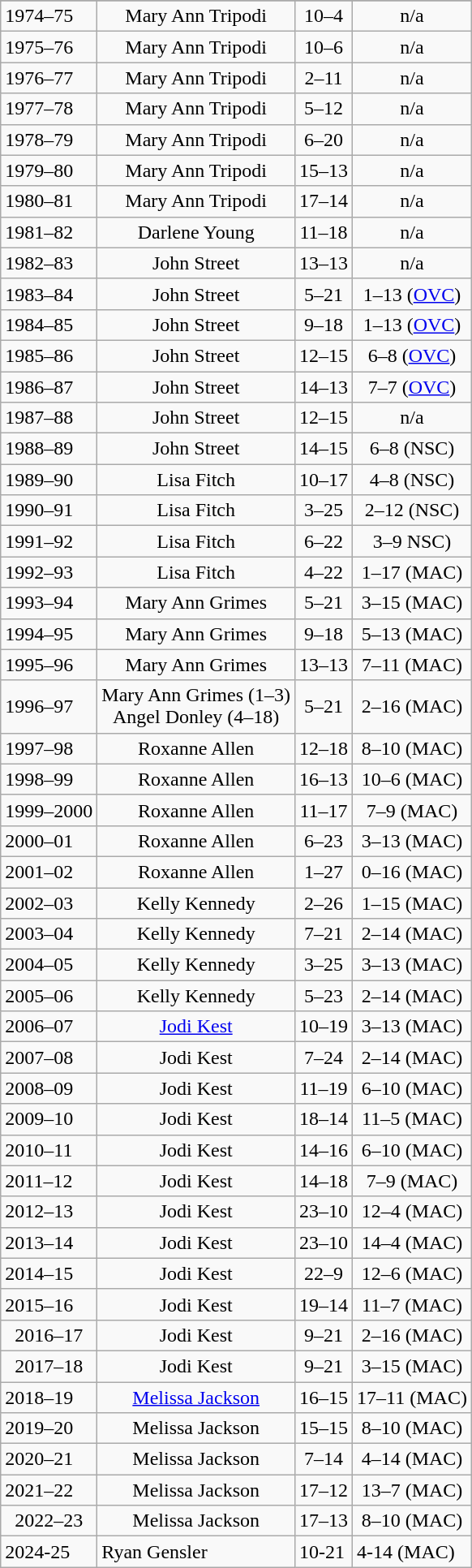<table class="wikitable" style="text-align:center">
<tr>
</tr>
<tr>
<td style="text-align:left">1974–75</td>
<td>Mary Ann Tripodi</td>
<td>10–4</td>
<td>n/a</td>
</tr>
<tr>
<td style="text-align:left">1975–76</td>
<td>Mary Ann Tripodi</td>
<td>10–6</td>
<td>n/a</td>
</tr>
<tr>
<td style="text-align:left">1976–77</td>
<td>Mary Ann Tripodi</td>
<td>2–11</td>
<td>n/a</td>
</tr>
<tr>
<td style="text-align:left">1977–78</td>
<td>Mary Ann Tripodi</td>
<td>5–12</td>
<td>n/a</td>
</tr>
<tr>
<td style="text-align:left">1978–79</td>
<td>Mary Ann Tripodi</td>
<td>6–20</td>
<td>n/a</td>
</tr>
<tr>
<td style="text-align:left">1979–80</td>
<td>Mary Ann Tripodi</td>
<td>15–13</td>
<td>n/a</td>
</tr>
<tr>
<td style="text-align:left">1980–81</td>
<td>Mary Ann Tripodi</td>
<td>17–14</td>
<td>n/a</td>
</tr>
<tr>
<td style="text-align:left">1981–82</td>
<td>Darlene Young</td>
<td>11–18</td>
<td>n/a</td>
</tr>
<tr>
<td style="text-align:left">1982–83</td>
<td>John Street</td>
<td>13–13</td>
<td>n/a</td>
</tr>
<tr>
<td style="text-align:left">1983–84</td>
<td>John Street</td>
<td>5–21</td>
<td>1–13 (<a href='#'>OVC</a>)</td>
</tr>
<tr>
<td style="text-align:left">1984–85</td>
<td>John Street</td>
<td>9–18</td>
<td>1–13 (<a href='#'>OVC</a>)</td>
</tr>
<tr>
<td style="text-align:left">1985–86</td>
<td>John Street</td>
<td>12–15</td>
<td>6–8 (<a href='#'>OVC</a>)</td>
</tr>
<tr>
<td style="text-align:left">1986–87</td>
<td>John Street</td>
<td>14–13</td>
<td>7–7 (<a href='#'>OVC</a>)</td>
</tr>
<tr>
<td style="text-align:left">1987–88</td>
<td>John Street</td>
<td>12–15</td>
<td>n/a</td>
</tr>
<tr>
<td style="text-align:left">1988–89</td>
<td>John Street</td>
<td>14–15</td>
<td>6–8 (NSC)</td>
</tr>
<tr>
<td style="text-align:left">1989–90</td>
<td>Lisa Fitch</td>
<td>10–17</td>
<td>4–8 (NSC)</td>
</tr>
<tr>
<td style="text-align:left">1990–91</td>
<td>Lisa Fitch</td>
<td>3–25</td>
<td>2–12 (NSC)</td>
</tr>
<tr>
<td style="text-align:left">1991–92</td>
<td>Lisa Fitch</td>
<td>6–22</td>
<td>3–9 NSC)</td>
</tr>
<tr>
<td style="text-align:left">1992–93</td>
<td>Lisa Fitch</td>
<td>4–22</td>
<td>1–17 (MAC)</td>
</tr>
<tr>
<td style="text-align:left">1993–94</td>
<td>Mary Ann Grimes</td>
<td>5–21</td>
<td>3–15 (MAC)</td>
</tr>
<tr>
<td style="text-align:left">1994–95</td>
<td>Mary Ann Grimes</td>
<td>9–18</td>
<td>5–13 (MAC)</td>
</tr>
<tr>
<td style="text-align:left">1995–96</td>
<td>Mary Ann Grimes</td>
<td>13–13</td>
<td>7–11 (MAC)</td>
</tr>
<tr>
<td style="text-align:left">1996–97</td>
<td>Mary Ann Grimes (1–3)<br>Angel Donley (4–18)</td>
<td>5–21</td>
<td>2–16 (MAC)</td>
</tr>
<tr>
<td style="text-align:left">1997–98</td>
<td>Roxanne Allen</td>
<td>12–18</td>
<td>8–10 (MAC)</td>
</tr>
<tr>
<td style="text-align:left">1998–99</td>
<td>Roxanne Allen</td>
<td>16–13</td>
<td>10–6 (MAC)</td>
</tr>
<tr>
<td style="text-align:left">1999–2000</td>
<td>Roxanne Allen</td>
<td>11–17</td>
<td>7–9 (MAC)</td>
</tr>
<tr>
<td style="text-align:left">2000–01</td>
<td>Roxanne Allen</td>
<td>6–23</td>
<td>3–13 (MAC)</td>
</tr>
<tr>
<td style="text-align:left">2001–02</td>
<td>Roxanne Allen</td>
<td>1–27</td>
<td>0–16 (MAC)</td>
</tr>
<tr>
<td style="text-align:left">2002–03</td>
<td>Kelly Kennedy</td>
<td>2–26</td>
<td>1–15 (MAC)</td>
</tr>
<tr>
<td style="text-align:left">2003–04</td>
<td>Kelly Kennedy</td>
<td>7–21</td>
<td>2–14 (MAC)</td>
</tr>
<tr>
<td style="text-align:left">2004–05</td>
<td>Kelly Kennedy</td>
<td>3–25</td>
<td>3–13 (MAC)</td>
</tr>
<tr>
<td style="text-align:left">2005–06</td>
<td>Kelly Kennedy</td>
<td>5–23</td>
<td>2–14 (MAC)</td>
</tr>
<tr>
<td style="text-align:left">2006–07</td>
<td><a href='#'>Jodi Kest</a></td>
<td>10–19</td>
<td>3–13 (MAC)</td>
</tr>
<tr>
<td style="text-align:left">2007–08</td>
<td>Jodi Kest</td>
<td>7–24</td>
<td>2–14 (MAC)</td>
</tr>
<tr>
<td style="text-align:left">2008–09</td>
<td>Jodi Kest</td>
<td>11–19</td>
<td>6–10 (MAC)</td>
</tr>
<tr>
<td style="text-align:left">2009–10</td>
<td>Jodi Kest</td>
<td>18–14</td>
<td>11–5 (MAC)</td>
</tr>
<tr>
<td style="text-align:left">2010–11</td>
<td>Jodi Kest</td>
<td>14–16</td>
<td>6–10 (MAC)</td>
</tr>
<tr>
<td style="text-align:left">2011–12</td>
<td>Jodi Kest</td>
<td>14–18</td>
<td>7–9 (MAC)</td>
</tr>
<tr>
<td style="text-align:left">2012–13</td>
<td>Jodi Kest</td>
<td>23–10</td>
<td>12–4 (MAC)</td>
</tr>
<tr>
<td style="text-align:left">2013–14</td>
<td>Jodi Kest</td>
<td>23–10</td>
<td>14–4 (MAC)</td>
</tr>
<tr>
<td style="text-align:left">2014–15</td>
<td>Jodi Kest</td>
<td>22–9</td>
<td>12–6 (MAC)</td>
</tr>
<tr>
<td style="text-align:left">2015–16</td>
<td>Jodi Kest</td>
<td>19–14</td>
<td>11–7 (MAC)</td>
</tr>
<tr>
<td>2016–17</td>
<td>Jodi Kest</td>
<td>9–21</td>
<td>2–16  (MAC)</td>
</tr>
<tr>
<td>2017–18</td>
<td>Jodi Kest</td>
<td>9–21</td>
<td>3–15 (MAC)</td>
</tr>
<tr>
<td style="text-align:left">2018–19</td>
<td><a href='#'>Melissa Jackson</a></td>
<td>16–15</td>
<td>17–11 (MAC)</td>
</tr>
<tr>
<td style="text-align:left">2019–20</td>
<td>Melissa Jackson</td>
<td>15–15</td>
<td>8–10 (MAC)</td>
</tr>
<tr>
<td style="text-align:left">2020–21</td>
<td>Melissa Jackson</td>
<td>7–14</td>
<td>4–14 (MAC)</td>
</tr>
<tr>
<td style="text-align:left">2021–22</td>
<td>Melissa Jackson</td>
<td>17–12</td>
<td>13–7 (MAC)</td>
</tr>
<tr>
<td>2022–23</td>
<td>Melissa Jackson</td>
<td>17–13</td>
<td>8–10 (MAC)</td>
</tr>
<tr style="text-align:left"| 2023-24 || Ryan Gensler|| 9-16 || 4-10 (MAC)>
<td style="text-align:left">2024-25</td>
<td>Ryan Gensler</td>
<td>10-21</td>
<td>4-14 (MAC)</td>
</tr>
</table>
